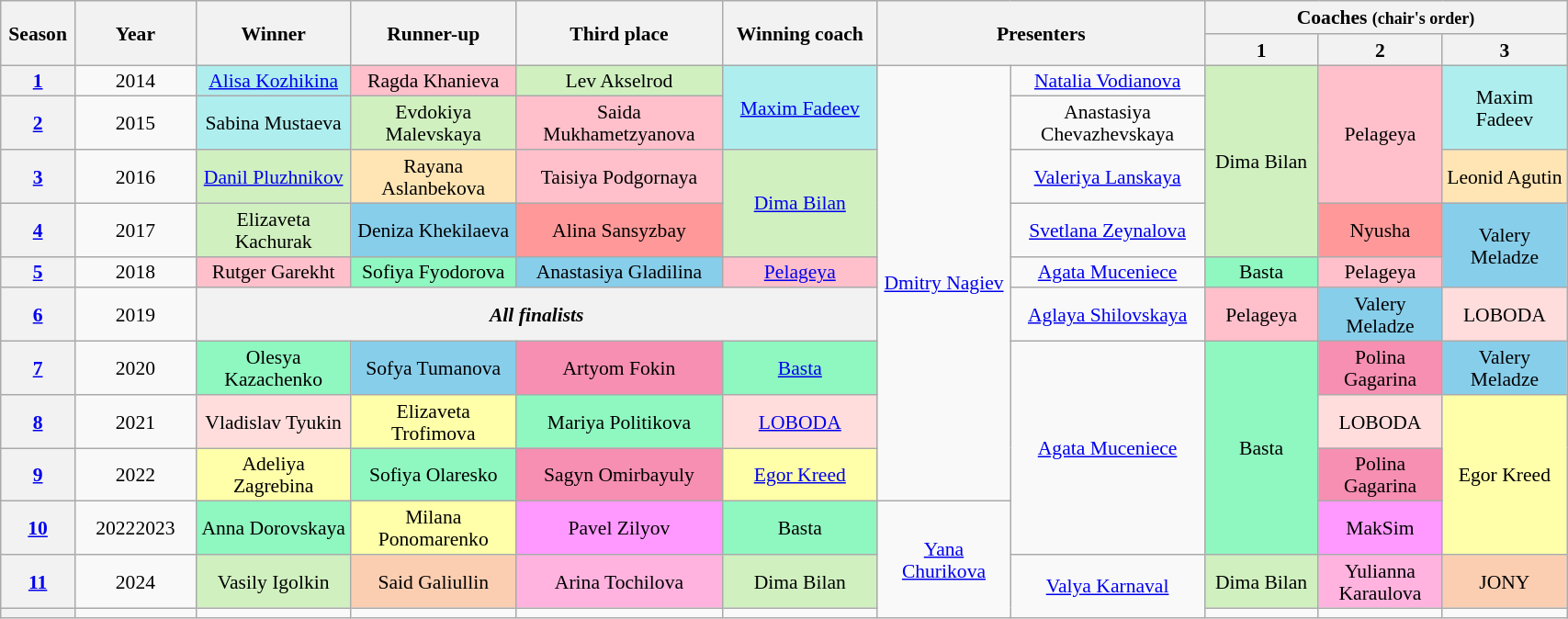<table class="wikitable" style="text-align:center; font-size:90%; line-height:16px; width:90%">
<tr>
<th rowspan=2 scope="col" width="1%">Season</th>
<th rowspan=2 scope="col" width="5%">Year</th>
<th rowspan=2 scope="col" width="7%">Winner</th>
<th rowspan=2 scope="col" width="7%">Runner-up</th>
<th rowspan=2 scope="col" width="7%">Third place</th>
<th rowspan=2 scope="col" width="7%">Winning coach</th>
<th colspan=2 rowspan=2 scope="col" width="10%">Presenters</th>
<th colspan=3 scope="col" width="15%">Coaches <small>(chair's order)</small></th>
</tr>
<tr>
<th width="5%">1</th>
<th width="5%">2</th>
<th width="5%">3</th>
</tr>
<tr>
<th><a href='#'>1</a></th>
<td>2014</td>
<td style="background:#afeeee"><a href='#'>Alisa Kozhikina</a></td>
<td style="background:pink">Ragda Khanieva</td>
<td style="background:#d0f0c0">Lev Akselrod</td>
<td rowspan=2 style="background:#afeeee"><a href='#'>Maxim Fadeev</a></td>
<td width="6%" rowspan=9><a href='#'>Dmitry Nagiev</a></td>
<td><a href='#'>Natalia Vodianova</a></td>
<td rowspan=4 style="background:#d0f0c0">Dima Bilan</td>
<td rowspan=3 style="background:pink">Pelageya</td>
<td rowspan=2 style="background:#afeeee">Maxim Fadeev</td>
</tr>
<tr>
<th><a href='#'>2</a></th>
<td>2015</td>
<td style="background:#afeeee">Sabina Mustaeva</td>
<td style="background:#d0f0c0">Evdokiya Malevskaya</td>
<td style="background:pink">Saida Mukhametzyanova</td>
<td width="8%">Anastasiya Chevazhevskaya</td>
</tr>
<tr>
<th><a href='#'>3</a></th>
<td>2016</td>
<td style="background:#d0f0c0"><a href='#'>Danil Pluzhnikov</a></td>
<td style="background:#ffe5b4">Rayana Aslanbekova</td>
<td style="background:pink">Taisiya Podgornaya</td>
<td rowspan=2 style="background:#d0f0c0"><a href='#'>Dima Bilan</a></td>
<td><a href='#'>Valeriya Lanskaya</a></td>
<td style="background:#ffe5b4">Leonid Agutin</td>
</tr>
<tr>
<th><a href='#'>4</a></th>
<td>2017</td>
<td style="background:#d0f0c0">Elizaveta Kachurak</td>
<td style="background:#87ceeb">Deniza Khekilaeva</td>
<td style="background:#ff9999;">Alina Sansyzbay</td>
<td><a href='#'>Svetlana Zeynalova</a></td>
<td style="background:#ff9999;">Nyusha</td>
<td rowspan=2 style="background:#87ceeb">Valery Meladze</td>
</tr>
<tr>
<th><a href='#'>5</a></th>
<td>2018</td>
<td style="background:pink">Rutger Garekht</td>
<td style="background:#8ff7c0">Sofiya Fyodorova</td>
<td style="background:#87ceeb">Anastasiya Gladilina</td>
<td style="background:pink"><a href='#'>Pelageya</a></td>
<td><a href='#'>Agata Muceniece</a></td>
<td style="background:#8ff7c0">Basta</td>
<td style="background:pink">Pelageya</td>
</tr>
<tr>
<th><a href='#'>6</a></th>
<td>2019</td>
<th colspan=4><em>All finalists</em></th>
<td><a href='#'>Aglaya Shilovskaya</a></td>
<td style="background:pink">Pelageya</td>
<td style="background:#87ceeb">Valery Meladze</td>
<td style="background:#ffdddd">LOBODA</td>
</tr>
<tr>
<th><a href='#'>7</a></th>
<td>2020</td>
<td style="background:#8ff7c0">Olesya Kazachenko</td>
<td style="background:#87ceeb">Sofya Tumanova</td>
<td style="background:#f78fb2;">Artyom Fokin</td>
<td style="background:#8ff7c0"><a href='#'>Basta</a></td>
<td rowspan=4><a href='#'>Agata Muceniece</a></td>
<td rowspan=4 style="background:#8ff7c0">Basta</td>
<td style="background:#f78fb2;">Polina Gagarina</td>
<td style="background:#87ceeb">Valery Meladze</td>
</tr>
<tr>
<th><a href='#'>8</a></th>
<td>2021</td>
<td style="background:#ffdddd">Vladislav Tyukin</td>
<td style="background:#ffffaa">Elizaveta Trofimova</td>
<td style="background:#8ff7c0">Mariya Politikova</td>
<td style="background:#ffdddd"><a href='#'>LOBODA</a></td>
<td style="background:#ffdddd">LOBODA</td>
<td rowspan=3 style="background:#ffffaa">Egor Kreed</td>
</tr>
<tr>
<th><a href='#'>9</a></th>
<td>2022</td>
<td style="background:#ffffaa">Adeliya Zagrebina</td>
<td style="background:#8ff7c0">Sofiya Olaresko</td>
<td style="background:#f78fb2;">Sagyn Omirbayuly</td>
<td style="background:#ffffaa"><a href='#'>Egor Kreed</a></td>
<td style="background:#f78fb2;">Polina Gagarina</td>
</tr>
<tr>
<th><a href='#'>10</a></th>
<td>20222023</td>
<td style="background:#8ff7c0">Anna Dorovskaya</td>
<td style="background:#ffffaa">Milana Ponomarenko</td>
<td style="background:#FF99FF">Pavel Zilyov</td>
<td style="background:#8ff7c0">Basta</td>
<td rowspan="3"><a href='#'>Yana Churikova</a></td>
<td style="background:#ff99ff">MakSim</td>
</tr>
<tr>
<th><a href='#'>11</a></th>
<td>2024</td>
<td style="background:#d0f0c0">Vasily Igolkin</td>
<td style="background:#fbceb1">Said Galiullin</td>
<td style="background:#ffb3de">Arina Tochilova</td>
<td style="background:#d0f0c0">Dima Bilan</td>
<td rowspan="2"><a href='#'>Valya Karnaval</a></td>
<td style="background:#d0f0c0">Dima Bilan</td>
<td style="background:#ffb3de">Yulianna Karaulova</td>
<td style="background:#fbceb1">JONY</td>
</tr>
<tr>
<th></th>
<td></td>
<td></td>
<td></td>
<td></td>
<td></td>
<td></td>
<td></td>
<td></td>
</tr>
</table>
